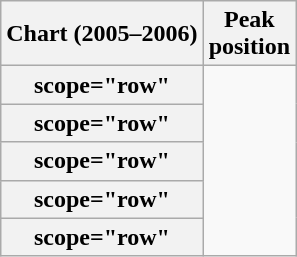<table class="wikitable sortable plainrowheaders" style="text-align:center">
<tr>
<th scope="col">Chart (2005–2006)</th>
<th scope="col">Peak<br>position</th>
</tr>
<tr>
<th>scope="row"</th>
</tr>
<tr>
<th>scope="row"</th>
</tr>
<tr>
<th>scope="row"</th>
</tr>
<tr>
<th>scope="row"</th>
</tr>
<tr>
<th>scope="row"</th>
</tr>
</table>
